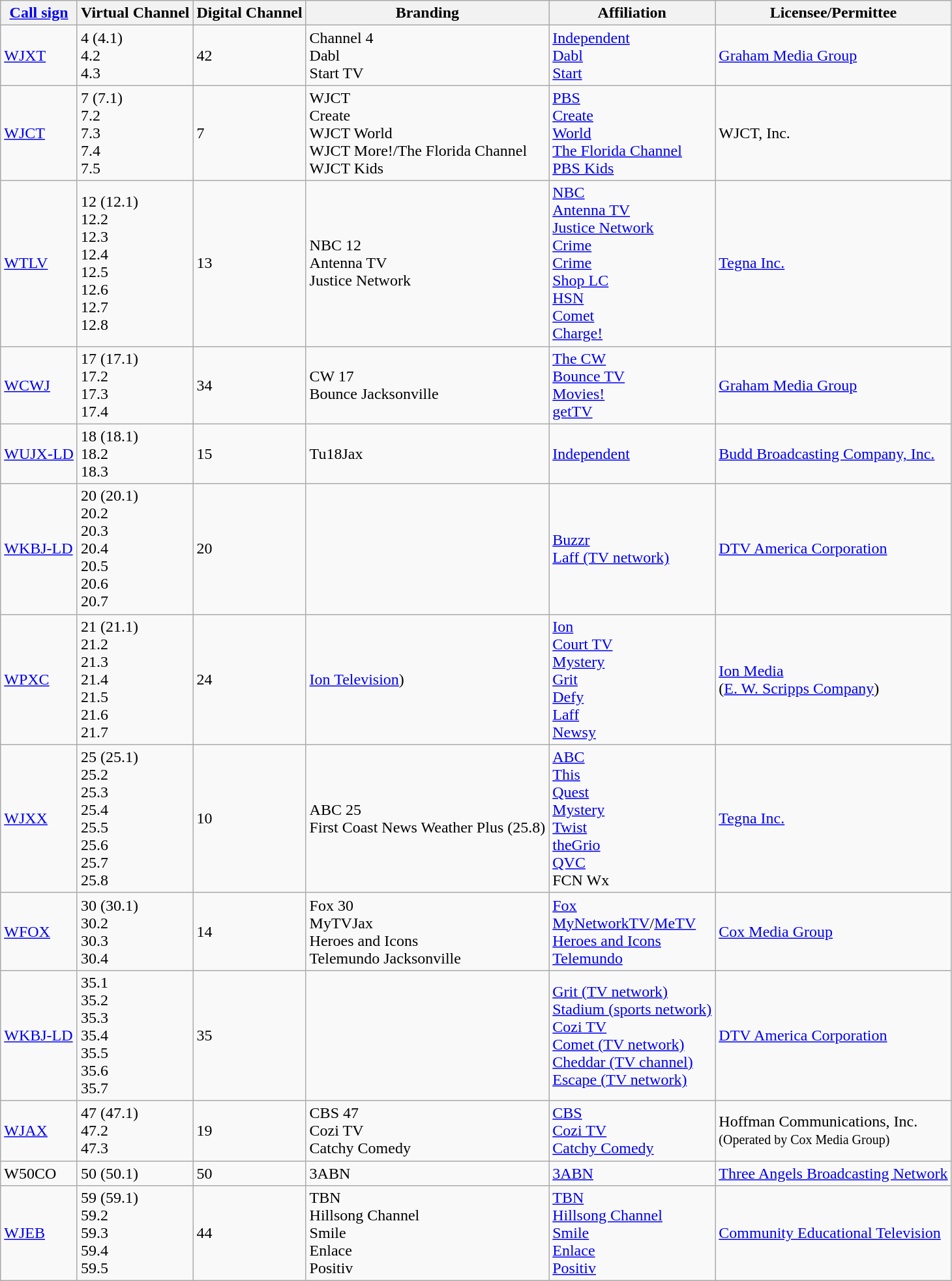<table class="wikitable sortable">
<tr>
<th><a href='#'>Call sign</a></th>
<th>Virtual Channel</th>
<th>Digital Channel</th>
<th>Branding</th>
<th>Affiliation</th>
<th>Licensee/Permittee</th>
</tr>
<tr>
<td><a href='#'>WJXT</a></td>
<td>4 (4.1)<br>4.2<br>4.3</td>
<td>42</td>
<td>Channel 4<br>Dabl<br>Start TV</td>
<td><a href='#'>Independent</a><br><a href='#'>Dabl</a><br><a href='#'>Start</a></td>
<td><a href='#'>Graham Media Group</a></td>
</tr>
<tr>
<td><a href='#'>WJCT</a></td>
<td>7 (7.1)<br>7.2<br>7.3<br>7.4<br>7.5</td>
<td>7</td>
<td>WJCT<br>Create<br>WJCT World<br>WJCT More!/The Florida Channel<br>WJCT Kids</td>
<td><a href='#'>PBS</a><br><a href='#'>Create</a><br><a href='#'>World</a><br><a href='#'>The Florida Channel</a><br><a href='#'>PBS Kids</a></td>
<td>WJCT, Inc.</td>
</tr>
<tr>
<td><a href='#'>WTLV</a></td>
<td>12 (12.1)<br>12.2<br>12.3<br>12.4<br>12.5<br>12.6<br>12.7<br>12.8</td>
<td>13</td>
<td>NBC 12<br>Antenna TV<br>Justice Network</td>
<td><a href='#'>NBC</a><br><a href='#'>Antenna TV</a><br><a href='#'>Justice Network</a><br><a href='#'>Crime</a><br><a href='#'>Crime</a><br><a href='#'>Shop LC</a><br><a href='#'>HSN</a><br><a href='#'>Comet</a><br><a href='#'>Charge!</a></td>
<td><a href='#'>Tegna Inc.</a></td>
</tr>
<tr>
<td><a href='#'>WCWJ</a></td>
<td>17 (17.1)<br>17.2<br>17.3<br>17.4</td>
<td>34</td>
<td>CW 17<br>Bounce Jacksonville</td>
<td><a href='#'>The CW</a><br><a href='#'>Bounce TV</a><br><a href='#'>Movies!</a><br><a href='#'>getTV</a></td>
<td><a href='#'>Graham Media Group</a></td>
</tr>
<tr>
<td><a href='#'>WUJX-LD</a></td>
<td>18 (18.1)<br>18.2<br>18.3</td>
<td>15</td>
<td>Tu18Jax</td>
<td><a href='#'>Independent</a></td>
<td><a href='#'>Budd Broadcasting Company, Inc.</a></td>
</tr>
<tr>
<td><a href='#'>WKBJ-LD</a></td>
<td>20 (20.1)<br>20.2<br>20.3<br>20.4<br>20.5<br>20.6<br>20.7</td>
<td>20</td>
<td></td>
<td><a href='#'>Buzzr</a><br><a href='#'>Laff (TV network)</a></td>
<td><a href='#'>DTV America Corporation</a></td>
</tr>
<tr>
<td><a href='#'>WPXC</a></td>
<td>21 (21.1)<br>21.2<br>21.3<br>21.4<br>21.5<br>21.6<br>21.7</td>
<td>24</td>
<td><a href='#'>Ion Television</a>)</td>
<td><a href='#'>Ion</a><br><a href='#'>Court TV</a><br><a href='#'>Mystery</a><br><a href='#'>Grit</a><br><a href='#'>Defy</a><br><a href='#'>Laff</a><br><a href='#'>Newsy</a></td>
<td><a href='#'>Ion Media</a><br>(<a href='#'>E. W. Scripps Company</a>)</td>
</tr>
<tr>
<td><a href='#'>WJXX</a></td>
<td>25 (25.1)<br>25.2<br>25.3<br>25.4<br>25.5<br>25.6<br>25.7<br>25.8</td>
<td>10</td>
<td>ABC 25<br>First Coast News Weather Plus (25.8)</td>
<td><a href='#'>ABC</a><br><a href='#'>This</a><br><a href='#'>Quest</a><br><a href='#'>Mystery</a><br><a href='#'>Twist</a><br><a href='#'>theGrio</a><br><a href='#'>QVC</a><br>FCN Wx</td>
<td><a href='#'>Tegna Inc.</a></td>
</tr>
<tr>
<td><a href='#'>WFOX</a></td>
<td>30 (30.1)<br>30.2<br>30.3<br>30.4</td>
<td>14</td>
<td>Fox 30<br>MyTVJax<br>Heroes and Icons<br>Telemundo Jacksonville</td>
<td><a href='#'>Fox</a><br><a href='#'>MyNetworkTV</a>/<a href='#'>MeTV</a><br><a href='#'>Heroes and Icons</a><br><a href='#'>Telemundo</a></td>
<td><a href='#'>Cox Media Group</a></td>
</tr>
<tr>
<td><a href='#'>WKBJ-LD</a></td>
<td>35.1<br>35.2<br>35.3<br>35.4<br>35.5<br>35.6<br>35.7</td>
<td>35</td>
<td></td>
<td><a href='#'>Grit (TV network)</a><br><a href='#'>Stadium (sports network)</a><br><a href='#'>Cozi TV</a><br><a href='#'>Comet (TV network)</a><br><a href='#'>Cheddar (TV channel)</a><br><a href='#'>Escape (TV network)</a></td>
<td><a href='#'>DTV America Corporation</a></td>
</tr>
<tr>
<td><a href='#'>WJAX</a></td>
<td>47 (47.1)<br>47.2<br>47.3</td>
<td>19</td>
<td>CBS 47<br>Cozi TV<br>Catchy Comedy</td>
<td><a href='#'>CBS</a><br><a href='#'>Cozi TV</a><br><a href='#'>Catchy Comedy</a></td>
<td>Hoffman Communications, Inc.<br><small>(Operated by Cox Media Group)</small></td>
</tr>
<tr>
<td>W50CO</td>
<td>50 (50.1)</td>
<td>50</td>
<td>3ABN</td>
<td><a href='#'>3ABN</a></td>
<td><a href='#'>Three Angels Broadcasting Network</a></td>
</tr>
<tr>
<td><a href='#'>WJEB</a></td>
<td>59 (59.1)<br>59.2<br>59.3<br>59.4<br>59.5</td>
<td>44</td>
<td>TBN<br>Hillsong Channel<br>Smile<br>Enlace<br>Positiv</td>
<td><a href='#'>TBN</a><br><a href='#'>Hillsong Channel</a><br><a href='#'>Smile</a><br><a href='#'>Enlace</a><br><a href='#'>Positiv</a></td>
<td><a href='#'>Community Educational Television</a></td>
</tr>
</table>
